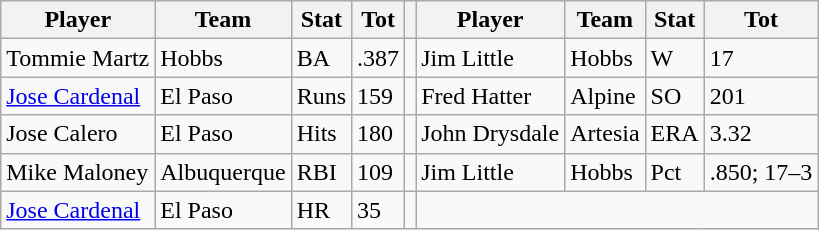<table class="wikitable">
<tr>
<th>Player</th>
<th>Team</th>
<th>Stat</th>
<th>Tot</th>
<th></th>
<th>Player</th>
<th>Team</th>
<th>Stat</th>
<th>Tot</th>
</tr>
<tr>
<td>Tommie Martz</td>
<td>Hobbs</td>
<td>BA</td>
<td>.387</td>
<td></td>
<td>Jim Little</td>
<td>Hobbs</td>
<td>W</td>
<td>17</td>
</tr>
<tr>
<td><a href='#'>Jose Cardenal</a></td>
<td>El Paso</td>
<td>Runs</td>
<td>159</td>
<td></td>
<td>Fred Hatter</td>
<td>Alpine</td>
<td>SO</td>
<td>201</td>
</tr>
<tr>
<td>Jose Calero</td>
<td>El Paso</td>
<td>Hits</td>
<td>180</td>
<td></td>
<td>John Drysdale</td>
<td>Artesia</td>
<td>ERA</td>
<td>3.32</td>
</tr>
<tr>
<td>Mike Maloney</td>
<td>Albuquerque</td>
<td>RBI</td>
<td>109</td>
<td></td>
<td>Jim Little</td>
<td>Hobbs</td>
<td>Pct</td>
<td>.850; 17–3</td>
</tr>
<tr>
<td><a href='#'>Jose Cardenal</a></td>
<td>El Paso</td>
<td>HR</td>
<td>35</td>
<td></td>
</tr>
</table>
